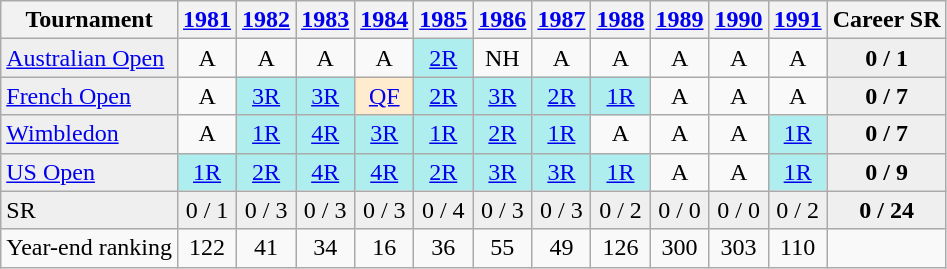<table class="wikitable">
<tr>
<th>Tournament</th>
<th><a href='#'>1981</a></th>
<th><a href='#'>1982</a></th>
<th><a href='#'>1983</a></th>
<th><a href='#'>1984</a></th>
<th><a href='#'>1985</a></th>
<th><a href='#'>1986</a></th>
<th><a href='#'>1987</a></th>
<th><a href='#'>1988</a></th>
<th><a href='#'>1989</a></th>
<th><a href='#'>1990</a></th>
<th><a href='#'>1991</a></th>
<th>Career SR</th>
</tr>
<tr>
<td style="background:#EFEFEF;"><a href='#'>Australian Open</a></td>
<td align="center">A</td>
<td align="center">A</td>
<td align="center">A</td>
<td align="center">A</td>
<td align="center" style="background:#afeeee;"><a href='#'>2R</a></td>
<td align="center">NH</td>
<td align="center">A</td>
<td align="center">A</td>
<td align="center">A</td>
<td align="center">A</td>
<td align="center">A</td>
<td align="center" style="background:#EFEFEF;"><strong>0 / 1</strong></td>
</tr>
<tr>
<td style="background:#EFEFEF;"><a href='#'>French Open</a></td>
<td align="center">A</td>
<td align="center" style="background:#afeeee;"><a href='#'>3R</a></td>
<td align="center" style="background:#afeeee;"><a href='#'>3R</a></td>
<td align="center" style="background:#ffebcd;"><a href='#'>QF</a></td>
<td align="center" style="background:#afeeee;"><a href='#'>2R</a></td>
<td align="center" style="background:#afeeee;"><a href='#'>3R</a></td>
<td align="center" style="background:#afeeee;"><a href='#'>2R</a></td>
<td align="center" style="background:#afeeee;"><a href='#'>1R</a></td>
<td align="center">A</td>
<td align="center">A</td>
<td align="center">A</td>
<td align="center" style="background:#EFEFEF;"><strong>0 / 7</strong></td>
</tr>
<tr>
<td style="background:#EFEFEF;"><a href='#'>Wimbledon</a></td>
<td align="center">A</td>
<td align="center" style="background:#afeeee;"><a href='#'>1R</a></td>
<td align="center" style="background:#afeeee;"><a href='#'>4R</a></td>
<td align="center" style="background:#afeeee;"><a href='#'>3R</a></td>
<td align="center" style="background:#afeeee;"><a href='#'>1R</a></td>
<td align="center" style="background:#afeeee;"><a href='#'>2R</a></td>
<td align="center" style="background:#afeeee;"><a href='#'>1R</a></td>
<td align="center">A</td>
<td align="center">A</td>
<td align="center">A</td>
<td align="center" style="background:#afeeee;"><a href='#'>1R</a></td>
<td align="center" style="background:#EFEFEF;"><strong>0 / 7</strong></td>
</tr>
<tr>
<td style="background:#EFEFEF;"><a href='#'>US Open</a></td>
<td align="center" style="background:#afeeee;"><a href='#'>1R</a></td>
<td align="center" style="background:#afeeee;"><a href='#'>2R</a></td>
<td align="center" style="background:#afeeee;"><a href='#'>4R</a></td>
<td align="center" style="background:#afeeee;"><a href='#'>4R</a></td>
<td align="center" style="background:#afeeee;"><a href='#'>2R</a></td>
<td align="center" style="background:#afeeee;"><a href='#'>3R</a></td>
<td align="center" style="background:#afeeee;"><a href='#'>3R</a></td>
<td align="center" style="background:#afeeee;"><a href='#'>1R</a></td>
<td align="center">A</td>
<td align="center">A</td>
<td align="center" style="background:#afeeee;"><a href='#'>1R</a></td>
<td align="center" style="background:#EFEFEF;"><strong>0 / 9</strong></td>
</tr>
<tr>
<td style="background:#EFEFEF;">SR</td>
<td align="center" style="background:#EFEFEF;">0 / 1</td>
<td align="center" style="background:#EFEFEF;">0 / 3</td>
<td align="center" style="background:#EFEFEF;">0 / 3</td>
<td align="center" style="background:#EFEFEF;">0 / 3</td>
<td align="center" style="background:#EFEFEF;">0 / 4</td>
<td align="center" style="background:#EFEFEF;">0 / 3</td>
<td align="center" style="background:#EFEFEF;">0 / 3</td>
<td align="center" style="background:#EFEFEF;">0 / 2</td>
<td align="center" style="background:#EFEFEF;">0 / 0</td>
<td align="center" style="background:#EFEFEF;">0 / 0</td>
<td align="center" style="background:#EFEFEF;">0 / 2</td>
<td align="center" style="background:#EFEFEF;"><strong>0 / 24</strong></td>
</tr>
<tr>
<td align=left>Year-end ranking</td>
<td align="center">122</td>
<td align="center">41</td>
<td align="center">34</td>
<td align="center">16</td>
<td align="center">36</td>
<td align="center">55</td>
<td align="center">49</td>
<td align="center">126</td>
<td align="center">300</td>
<td align="center">303</td>
<td align="center">110</td>
</tr>
</table>
